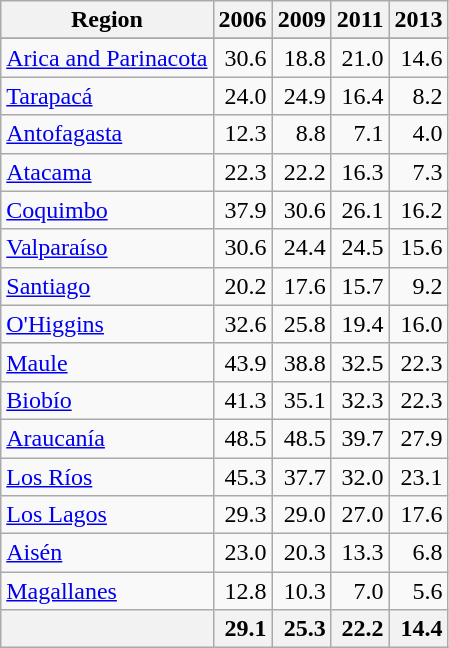<table class="wikitable sortable" style="text-align:right">
<tr>
<th>Region</th>
<th>2006</th>
<th>2009</th>
<th>2011</th>
<th>2013</th>
</tr>
<tr>
</tr>
<tr>
<td align="left"><a href='#'>Arica and Parinacota</a></td>
<td>30.6</td>
<td>18.8</td>
<td>21.0</td>
<td>14.6</td>
</tr>
<tr>
<td align="left"><a href='#'>Tarapacá</a></td>
<td>24.0</td>
<td>24.9</td>
<td>16.4</td>
<td>8.2</td>
</tr>
<tr>
<td align="left"><a href='#'>Antofagasta</a></td>
<td>12.3</td>
<td>8.8</td>
<td>7.1</td>
<td>4.0</td>
</tr>
<tr>
<td align="left"><a href='#'>Atacama</a></td>
<td>22.3</td>
<td>22.2</td>
<td>16.3</td>
<td>7.3</td>
</tr>
<tr>
<td align="left"><a href='#'>Coquimbo</a></td>
<td>37.9</td>
<td>30.6</td>
<td>26.1</td>
<td>16.2</td>
</tr>
<tr>
<td align="left"><a href='#'>Valparaíso</a></td>
<td>30.6</td>
<td>24.4</td>
<td>24.5</td>
<td>15.6</td>
</tr>
<tr>
<td align="left"><a href='#'>Santiago</a></td>
<td>20.2</td>
<td>17.6</td>
<td>15.7</td>
<td>9.2</td>
</tr>
<tr>
<td align="left"><a href='#'>O'Higgins</a></td>
<td>32.6</td>
<td>25.8</td>
<td>19.4</td>
<td>16.0</td>
</tr>
<tr>
<td align="left"><a href='#'>Maule</a></td>
<td>43.9</td>
<td>38.8</td>
<td>32.5</td>
<td>22.3</td>
</tr>
<tr>
<td align="left"><a href='#'>Biobío</a></td>
<td>41.3</td>
<td>35.1</td>
<td>32.3</td>
<td>22.3</td>
</tr>
<tr>
<td align="left"><a href='#'>Araucanía</a></td>
<td>48.5</td>
<td>48.5</td>
<td>39.7</td>
<td>27.9</td>
</tr>
<tr>
<td align="left"><a href='#'>Los Ríos</a></td>
<td>45.3</td>
<td>37.7</td>
<td>32.0</td>
<td>23.1</td>
</tr>
<tr>
<td align="left"><a href='#'>Los Lagos</a></td>
<td>29.3</td>
<td>29.0</td>
<td>27.0</td>
<td>17.6</td>
</tr>
<tr>
<td align="left"><a href='#'>Aisén</a></td>
<td>23.0</td>
<td>20.3</td>
<td>13.3</td>
<td>6.8</td>
</tr>
<tr>
<td align="left"><a href='#'>Magallanes</a></td>
<td>12.8</td>
<td>10.3</td>
<td>7.0</td>
<td>5.6</td>
</tr>
<tr style="background-color: #f2f2f2">
<td align="left"><strong></strong></td>
<td><strong>29.1</strong></td>
<td><strong>25.3</strong></td>
<td><strong>22.2</strong></td>
<td><strong>14.4</strong></td>
</tr>
</table>
